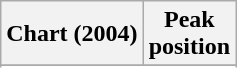<table class="wikitable sortable plainrowheaders" style="text-align:center">
<tr>
<th>Chart (2004)</th>
<th>Peak<br>position</th>
</tr>
<tr>
</tr>
<tr>
</tr>
<tr>
</tr>
<tr>
</tr>
<tr>
</tr>
</table>
